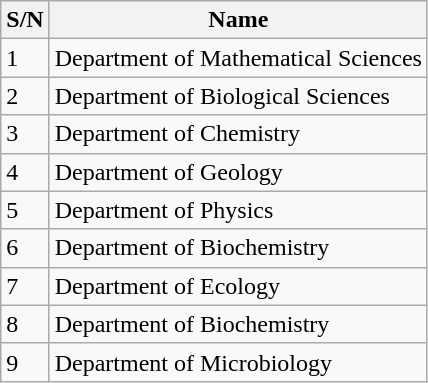<table class="wikitable">
<tr>
<th>S/N</th>
<th>Name</th>
</tr>
<tr>
<td>1</td>
<td>Department of Mathematical Sciences</td>
</tr>
<tr>
<td>2</td>
<td>Department of Biological Sciences</td>
</tr>
<tr>
<td>3</td>
<td>Department of Chemistry</td>
</tr>
<tr>
<td>4</td>
<td>Department of Geology</td>
</tr>
<tr>
<td>5</td>
<td>Department of Physics</td>
</tr>
<tr>
<td>6</td>
<td>Department of Biochemistry</td>
</tr>
<tr>
<td>7<br></td>
<td>Department of Ecology</td>
</tr>
<tr>
<td>8<br></td>
<td>Department of Biochemistry</td>
</tr>
<tr>
<td>9</td>
<td>Department of Microbiology</td>
</tr>
</table>
